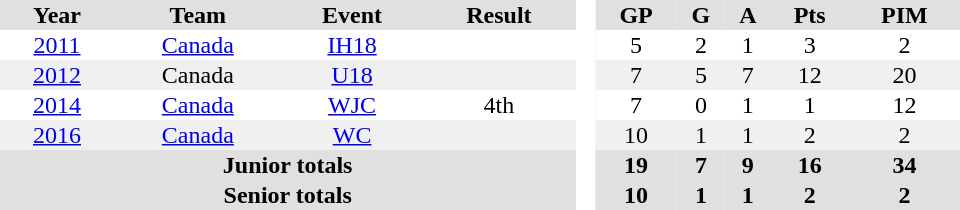<table border="0" cellpadding="1" cellspacing="0" style="text-align:center; width:40em;">
<tr bgcolor="#e0e0e0">
<th>Year</th>
<th>Team</th>
<th>Event</th>
<th>Result</th>
<th rowspan="99" bgcolor="#ffffff"> </th>
<th>GP</th>
<th>G</th>
<th>A</th>
<th>Pts</th>
<th>PIM</th>
</tr>
<tr>
<td><a href='#'>2011</a></td>
<td><a href='#'>Canada</a></td>
<td><a href='#'>IH18</a></td>
<td></td>
<td>5</td>
<td>2</td>
<td>1</td>
<td>3</td>
<td>2</td>
</tr>
<tr bgcolor="#f0f0f0">
<td><a href='#'>2012</a></td>
<td>Canada</td>
<td><a href='#'>U18</a></td>
<td></td>
<td>7</td>
<td>5</td>
<td>7</td>
<td>12</td>
<td>20</td>
</tr>
<tr>
<td><a href='#'>2014</a></td>
<td><a href='#'>Canada</a></td>
<td><a href='#'>WJC</a></td>
<td>4th</td>
<td>7</td>
<td>0</td>
<td>1</td>
<td>1</td>
<td>12</td>
</tr>
<tr bgcolor="#f0f0f0">
<td><a href='#'>2016</a></td>
<td><a href='#'>Canada</a></td>
<td><a href='#'>WC</a></td>
<td></td>
<td>10</td>
<td>1</td>
<td>1</td>
<td>2</td>
<td>2</td>
</tr>
<tr bgcolor="#e0e0e0">
<th colspan=4>Junior totals</th>
<th>19</th>
<th>7</th>
<th>9</th>
<th>16</th>
<th>34</th>
</tr>
<tr bgcolor="#e0e0e0">
<th colspan=4>Senior totals</th>
<th>10</th>
<th>1</th>
<th>1</th>
<th>2</th>
<th>2</th>
</tr>
</table>
